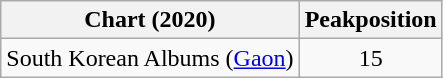<table class="wikitable">
<tr>
<th>Chart (2020)</th>
<th>Peakposition</th>
</tr>
<tr>
<td>South Korean Albums (<a href='#'>Gaon</a>)</td>
<td align="center">15</td>
</tr>
</table>
